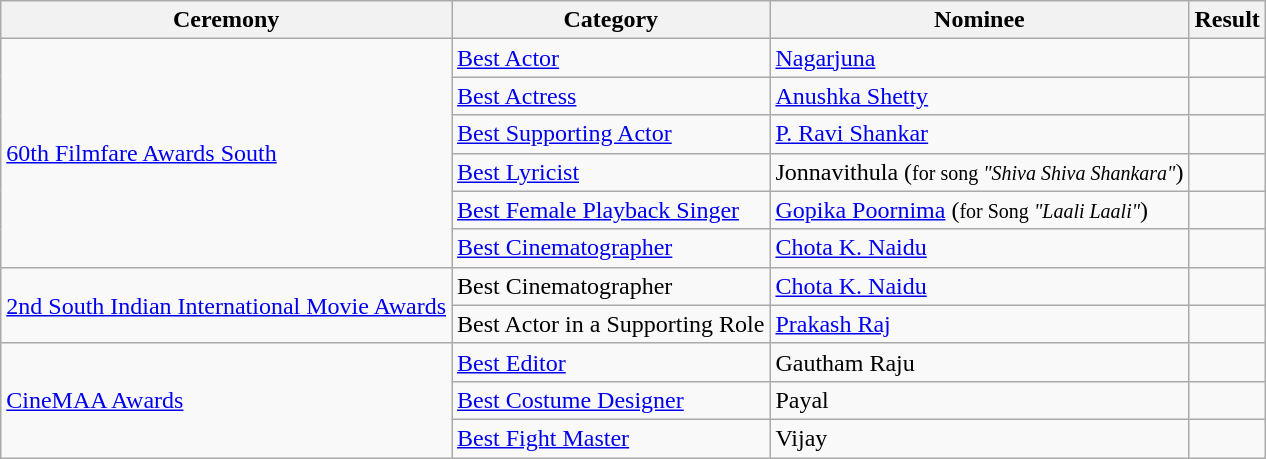<table class="wikitable">
<tr>
<th>Ceremony</th>
<th>Category</th>
<th>Nominee</th>
<th>Result</th>
</tr>
<tr>
<td rowspan="6"><a href='#'>60th Filmfare Awards South</a></td>
<td><a href='#'>Best Actor</a></td>
<td><a href='#'>Nagarjuna</a></td>
<td></td>
</tr>
<tr>
<td><a href='#'>Best Actress</a></td>
<td><a href='#'>Anushka Shetty</a></td>
<td></td>
</tr>
<tr>
<td><a href='#'>Best Supporting Actor</a></td>
<td><a href='#'>P. Ravi Shankar</a></td>
<td></td>
</tr>
<tr>
<td><a href='#'>Best Lyricist</a></td>
<td>Jonnavithula (<small>for song <em>"Shiva Shiva Shankara"</em></small>)</td>
<td></td>
</tr>
<tr>
<td><a href='#'>Best Female Playback Singer</a></td>
<td><a href='#'>Gopika Poornima</a> (<small>for Song <em>"Laali Laali"</em></small>)</td>
<td></td>
</tr>
<tr>
<td><a href='#'>Best Cinematographer</a></td>
<td><a href='#'>Chota K. Naidu</a></td>
<td></td>
</tr>
<tr>
<td rowspan="2"><a href='#'>2nd South Indian International Movie Awards</a></td>
<td>Best Cinematographer</td>
<td><a href='#'>Chota K. Naidu</a></td>
<td></td>
</tr>
<tr>
<td>Best Actor in a Supporting Role</td>
<td><a href='#'>Prakash Raj</a></td>
<td></td>
</tr>
<tr>
<td rowspan="3"><a href='#'>CineMAA Awards</a></td>
<td><a href='#'>Best Editor</a></td>
<td>Gautham Raju</td>
<td></td>
</tr>
<tr>
<td><a href='#'>Best Costume Designer</a></td>
<td>Payal</td>
<td></td>
</tr>
<tr>
<td><a href='#'>Best Fight Master</a></td>
<td>Vijay</td>
<td></td>
</tr>
</table>
